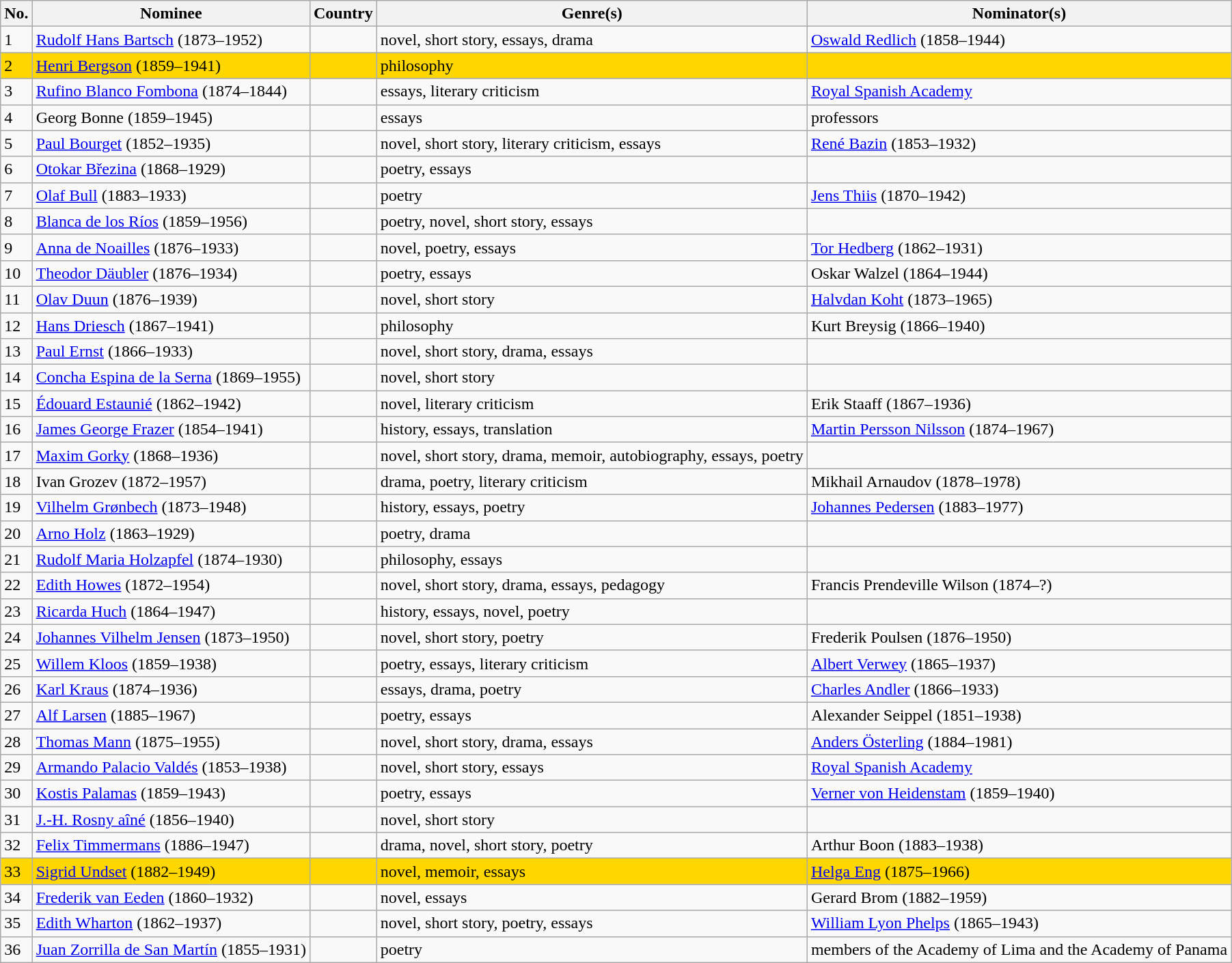<table class="sortable wikitable mw-collapsible">
<tr>
<th scope="col">No.</th>
<th scope="col">Nominee</th>
<th scope="col">Country</th>
<th scope="col">Genre(s)</th>
<th scope="col">Nominator(s)</th>
</tr>
<tr>
<td>1</td>
<td><a href='#'>Rudolf Hans Bartsch</a> (1873–1952)</td>
<td></td>
<td>novel, short story, essays, drama</td>
<td><a href='#'>Oswald Redlich</a> (1858–1944)</td>
</tr>
<tr>
<td style="background:gold;white-space:nowrap">2</td>
<td style="background:gold;white-space:nowrap"><a href='#'>Henri Bergson</a> (1859–1941)</td>
<td style="background:gold;white-space:nowrap"></td>
<td style="background:gold;white-space:nowrap">philosophy</td>
<td style="background:gold;white-space:nowrap"></td>
</tr>
<tr>
<td>3</td>
<td><a href='#'>Rufino Blanco Fombona</a> (1874–1844)</td>
<td></td>
<td>essays, literary criticism</td>
<td><a href='#'>Royal Spanish Academy</a></td>
</tr>
<tr>
<td>4</td>
<td>Georg Bonne (1859–1945)</td>
<td></td>
<td>essays</td>
<td>professors</td>
</tr>
<tr>
<td>5</td>
<td><a href='#'>Paul Bourget</a> (1852–1935)</td>
<td></td>
<td>novel, short story, literary criticism, essays</td>
<td><a href='#'>René Bazin</a> (1853–1932)</td>
</tr>
<tr>
<td>6</td>
<td><a href='#'>Otokar Březina</a> (1868–1929)</td>
<td></td>
<td>poetry, essays</td>
<td></td>
</tr>
<tr>
<td>7</td>
<td><a href='#'>Olaf Bull</a> (1883–1933)</td>
<td></td>
<td>poetry</td>
<td><a href='#'>Jens Thiis</a> (1870–1942)</td>
</tr>
<tr>
<td>8</td>
<td><a href='#'>Blanca de los Ríos</a> (1859–1956)</td>
<td></td>
<td>poetry, novel, short story, essays</td>
<td></td>
</tr>
<tr>
<td>9</td>
<td><a href='#'>Anna de Noailles</a> (1876–1933)</td>
<td></td>
<td>novel, poetry, essays</td>
<td><a href='#'>Tor Hedberg</a> (1862–1931)</td>
</tr>
<tr>
<td>10</td>
<td><a href='#'>Theodor Däubler</a> (1876–1934)</td>
<td><br></td>
<td>poetry, essays</td>
<td>Oskar Walzel (1864–1944)</td>
</tr>
<tr>
<td>11</td>
<td><a href='#'>Olav Duun</a> (1876–1939)</td>
<td></td>
<td>novel, short story</td>
<td><a href='#'>Halvdan Koht</a> (1873–1965)</td>
</tr>
<tr>
<td>12</td>
<td><a href='#'>Hans Driesch</a> (1867–1941)</td>
<td></td>
<td>philosophy</td>
<td>Kurt Breysig (1866–1940)</td>
</tr>
<tr>
<td>13</td>
<td><a href='#'>Paul Ernst</a> (1866–1933)</td>
<td></td>
<td>novel, short story, drama, essays</td>
<td></td>
</tr>
<tr>
<td>14</td>
<td><a href='#'>Concha Espina de la Serna</a> (1869–1955)</td>
<td></td>
<td>novel, short story</td>
<td></td>
</tr>
<tr>
<td>15</td>
<td><a href='#'>Édouard Estaunié</a> (1862–1942)</td>
<td></td>
<td>novel, literary criticism</td>
<td>Erik Staaff (1867–1936)</td>
</tr>
<tr>
<td>16</td>
<td><a href='#'>James George Frazer</a> (1854–1941)</td>
<td></td>
<td>history, essays, translation</td>
<td><a href='#'>Martin Persson Nilsson</a> (1874–1967)</td>
</tr>
<tr>
<td>17</td>
<td><a href='#'>Maxim Gorky</a> (1868–1936)</td>
<td></td>
<td>novel, short story, drama, memoir, autobiography, essays, poetry</td>
<td></td>
</tr>
<tr>
<td>18</td>
<td>Ivan Grozev (1872–1957)</td>
<td></td>
<td>drama, poetry, literary criticism</td>
<td>Mikhail Arnaudov (1878–1978)</td>
</tr>
<tr>
<td>19</td>
<td><a href='#'>Vilhelm Grønbech</a> (1873–1948)</td>
<td></td>
<td>history, essays, poetry</td>
<td><a href='#'>Johannes Pedersen</a> (1883–1977)</td>
</tr>
<tr>
<td>20</td>
<td><a href='#'>Arno Holz</a> (1863–1929)</td>
<td></td>
<td>poetry, drama</td>
<td></td>
</tr>
<tr>
<td>21</td>
<td><a href='#'>Rudolf Maria Holzapfel</a> (1874–1930)</td>
<td></td>
<td>philosophy, essays</td>
<td></td>
</tr>
<tr>
<td>22</td>
<td><a href='#'>Edith Howes</a> (1872–1954)</td>
<td></td>
<td>novel, short story, drama, essays, pedagogy</td>
<td>Francis Prendeville Wilson (1874–?)</td>
</tr>
<tr>
<td>23</td>
<td><a href='#'>Ricarda Huch</a> (1864–1947)</td>
<td></td>
<td>history, essays, novel, poetry</td>
<td></td>
</tr>
<tr>
<td>24</td>
<td><a href='#'>Johannes Vilhelm Jensen</a> (1873–1950)</td>
<td></td>
<td>novel, short story, poetry</td>
<td>Frederik Poulsen (1876–1950)</td>
</tr>
<tr>
<td>25</td>
<td><a href='#'>Willem Kloos</a> (1859–1938)</td>
<td></td>
<td>poetry, essays, literary criticism</td>
<td><a href='#'>Albert Verwey</a> (1865–1937)</td>
</tr>
<tr>
<td>26</td>
<td><a href='#'>Karl Kraus</a> (1874–1936)</td>
<td></td>
<td>essays, drama, poetry</td>
<td><a href='#'>Charles Andler</a> (1866–1933)</td>
</tr>
<tr>
<td>27</td>
<td><a href='#'>Alf Larsen</a> (1885–1967)</td>
<td></td>
<td>poetry, essays</td>
<td>Alexander Seippel (1851–1938)</td>
</tr>
<tr>
<td>28</td>
<td><a href='#'>Thomas Mann</a> (1875–1955)</td>
<td></td>
<td>novel, short story, drama, essays</td>
<td><a href='#'>Anders Österling</a> (1884–1981)</td>
</tr>
<tr>
<td>29</td>
<td><a href='#'>Armando Palacio Valdés</a> (1853–1938)</td>
<td></td>
<td>novel, short story, essays</td>
<td><a href='#'>Royal Spanish Academy</a></td>
</tr>
<tr>
<td>30</td>
<td><a href='#'>Kostis Palamas</a> (1859–1943)</td>
<td></td>
<td>poetry, essays</td>
<td> <a href='#'>Verner von Heidenstam</a> (1859–1940)</td>
</tr>
<tr>
<td>31</td>
<td><a href='#'>J.-H. Rosny aîné</a> (1856–1940)</td>
<td></td>
<td>novel, short story</td>
<td></td>
</tr>
<tr>
<td>32</td>
<td><a href='#'>Felix Timmermans</a> (1886–1947)</td>
<td></td>
<td>drama, novel, short story, poetry</td>
<td>Arthur Boon (1883–1938)</td>
</tr>
<tr>
<td style="background:gold;white-space:nowrap">33</td>
<td style="background:gold;white-space:nowrap"><a href='#'>Sigrid Undset</a> (1882–1949)</td>
<td style="background:gold;white-space:nowrap"></td>
<td style="background:gold;white-space:nowrap">novel, memoir, essays</td>
<td style="background:gold;white-space:nowrap"><a href='#'>Helga Eng</a> (1875–1966)</td>
</tr>
<tr>
<td>34</td>
<td><a href='#'>Frederik van Eeden</a> (1860–1932)</td>
<td></td>
<td>novel, essays</td>
<td>Gerard Brom (1882–1959)</td>
</tr>
<tr>
<td>35</td>
<td><a href='#'>Edith Wharton</a> (1862–1937)</td>
<td></td>
<td>novel, short story, poetry, essays</td>
<td><a href='#'>William Lyon Phelps</a> (1865–1943)</td>
</tr>
<tr>
<td>36</td>
<td><a href='#'>Juan Zorrilla de San Martín</a> (1855–1931)</td>
<td></td>
<td>poetry</td>
<td>members of the Academy of Lima and the Academy of Panama</td>
</tr>
</table>
